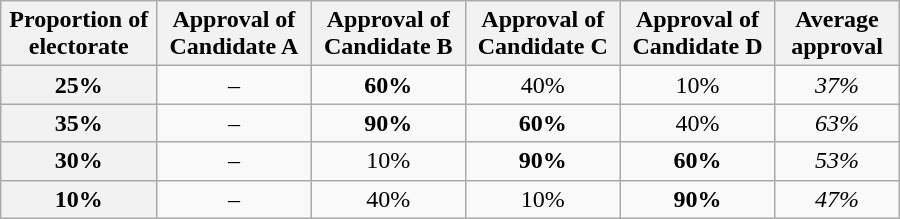<table class="wikitable" style="text-align:center; width:600px;">
<tr>
<th>Proportion of electorate</th>
<th>Approval of Candidate A</th>
<th>Approval of Candidate B</th>
<th>Approval of Candidate C</th>
<th>Approval of Candidate D</th>
<th>Average approval</th>
</tr>
<tr>
<th>25%</th>
<td>–</td>
<td><strong>60%</strong></td>
<td>40%</td>
<td>10%</td>
<td><em>37%</em></td>
</tr>
<tr>
<th>35%</th>
<td>–</td>
<td><strong>90%</strong></td>
<td><strong>60%</strong></td>
<td>40%</td>
<td><em>63%</em></td>
</tr>
<tr>
<th>30%</th>
<td>–</td>
<td>10%</td>
<td><strong>90%</strong></td>
<td><strong>60%</strong></td>
<td><em>53%</em></td>
</tr>
<tr>
<th>10%</th>
<td>–</td>
<td>40%</td>
<td>10%</td>
<td><strong>90%</strong></td>
<td><em>47%</em></td>
</tr>
</table>
